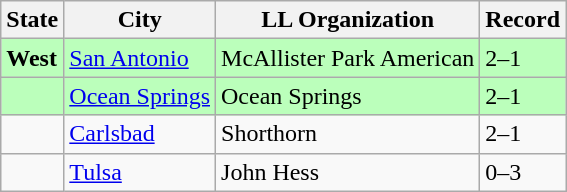<table class="wikitable">
<tr>
<th>State</th>
<th>City</th>
<th>LL Organization</th>
<th>Record</th>
</tr>
<tr bgcolor=#bbffbb>
<td><strong> West</strong></td>
<td><a href='#'>San Antonio</a></td>
<td>McAllister Park American</td>
<td>2–1</td>
</tr>
<tr bgcolor=#bbffbb>
<td><strong></strong></td>
<td><a href='#'>Ocean Springs</a></td>
<td>Ocean Springs</td>
<td>2–1</td>
</tr>
<tr>
<td><strong></strong></td>
<td><a href='#'>Carlsbad</a></td>
<td>Shorthorn</td>
<td>2–1</td>
</tr>
<tr>
<td><strong></strong></td>
<td><a href='#'>Tulsa</a></td>
<td>John Hess</td>
<td>0–3</td>
</tr>
</table>
